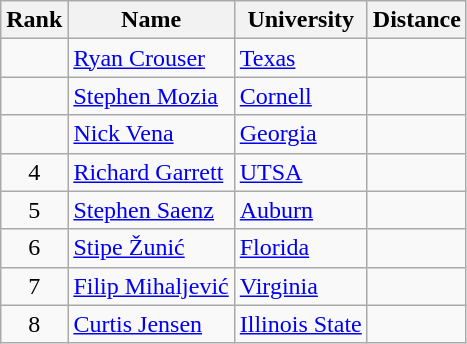<table class="wikitable sortable" style="text-align:center">
<tr>
<th>Rank</th>
<th>Name</th>
<th>University</th>
<th>Distance</th>
</tr>
<tr>
<td></td>
<td align=left><a href='#'>Ryan Crouser</a></td>
<td align=left><a href='#'>Texas</a></td>
<td></td>
</tr>
<tr>
<td></td>
<td align=left><a href='#'>Stephen Mozia</a> </td>
<td align=left><a href='#'>Cornell</a></td>
<td></td>
</tr>
<tr>
<td></td>
<td align=left><a href='#'>Nick Vena</a></td>
<td align="left"><a href='#'>Georgia</a></td>
<td></td>
</tr>
<tr>
<td>4</td>
<td align=left><a href='#'>Richard Garrett</a></td>
<td align="left"><a href='#'>UTSA</a></td>
<td></td>
</tr>
<tr>
<td>5</td>
<td align=left><a href='#'>Stephen Saenz</a> </td>
<td align=left><a href='#'>Auburn</a></td>
<td></td>
</tr>
<tr>
<td>6</td>
<td align=left><a href='#'>Stipe Žunić</a> </td>
<td align=left><a href='#'>Florida</a></td>
<td></td>
</tr>
<tr>
<td>7</td>
<td align=left><a href='#'>Filip Mihaljević</a> </td>
<td align=left><a href='#'>Virginia</a></td>
<td></td>
</tr>
<tr>
<td>8</td>
<td align=left><a href='#'>Curtis Jensen</a></td>
<td align="left"><a href='#'>Illinois State</a></td>
<td></td>
</tr>
</table>
